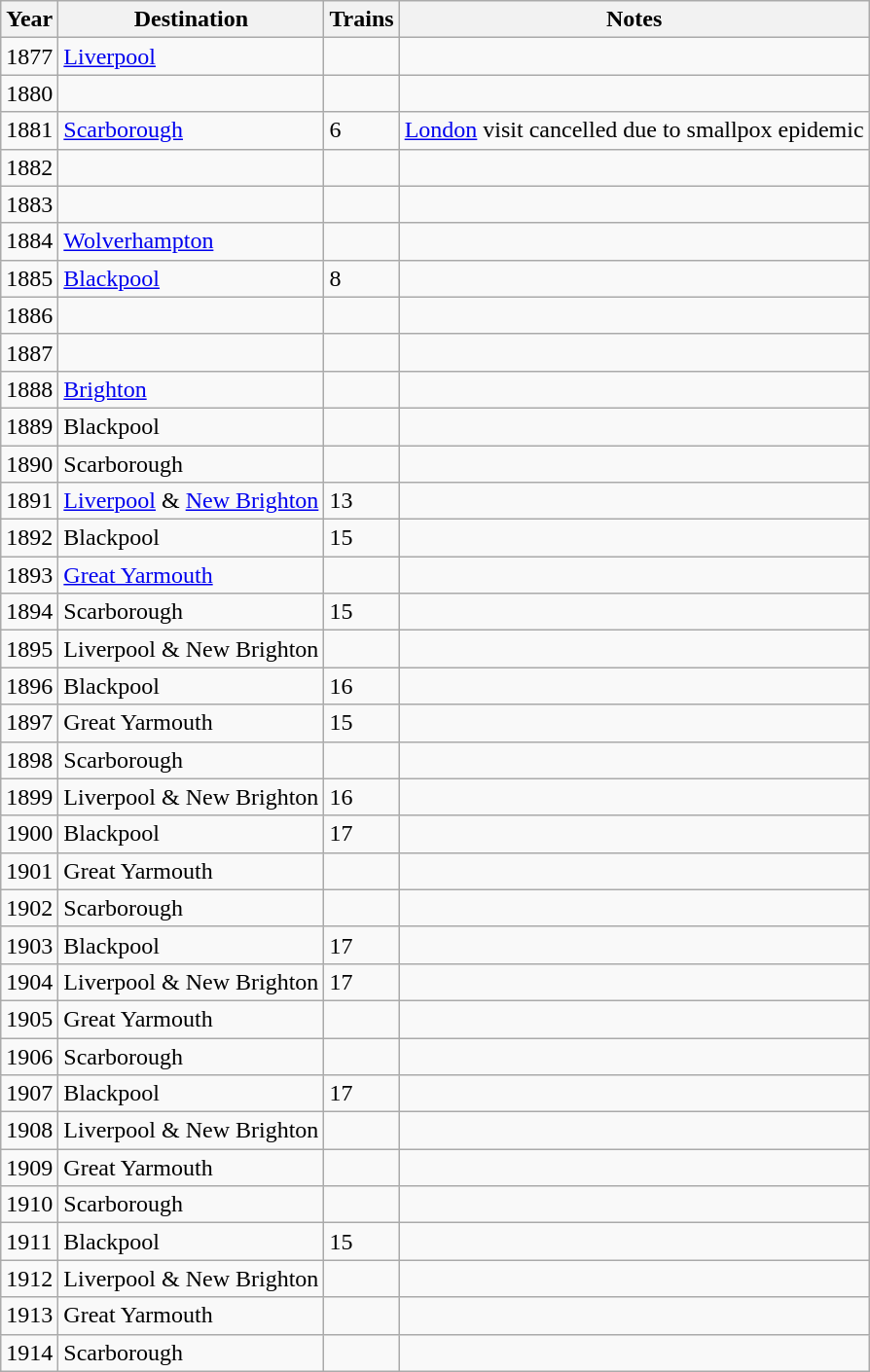<table class="wikitable sortable">
<tr>
<th>Year</th>
<th>Destination</th>
<th>Trains</th>
<th class="unsortable">Notes</th>
</tr>
<tr>
<td>1877</td>
<td><a href='#'>Liverpool</a></td>
<td></td>
<td></td>
</tr>
<tr>
<td>1880</td>
<td></td>
<td></td>
<td></td>
</tr>
<tr>
<td>1881</td>
<td><a href='#'>Scarborough</a></td>
<td>6</td>
<td><a href='#'>London</a> visit cancelled due to smallpox epidemic</td>
</tr>
<tr>
<td>1882</td>
<td></td>
<td></td>
<td></td>
</tr>
<tr>
<td>1883</td>
<td></td>
<td></td>
<td></td>
</tr>
<tr>
<td>1884</td>
<td><a href='#'>Wolverhampton</a></td>
<td></td>
<td></td>
</tr>
<tr>
<td>1885</td>
<td><a href='#'>Blackpool</a></td>
<td>8</td>
<td></td>
</tr>
<tr>
<td>1886</td>
<td></td>
<td></td>
<td></td>
</tr>
<tr>
<td>1887</td>
<td></td>
<td></td>
<td></td>
</tr>
<tr>
<td>1888</td>
<td><a href='#'>Brighton</a></td>
<td></td>
<td></td>
</tr>
<tr>
<td>1889</td>
<td>Blackpool</td>
<td></td>
<td></td>
</tr>
<tr>
<td>1890</td>
<td>Scarborough</td>
<td></td>
<td></td>
</tr>
<tr>
<td>1891</td>
<td><a href='#'>Liverpool</a> & <a href='#'>New Brighton</a></td>
<td>13</td>
<td></td>
</tr>
<tr>
<td>1892</td>
<td>Blackpool</td>
<td>15</td>
<td></td>
</tr>
<tr>
<td>1893</td>
<td><a href='#'>Great Yarmouth</a></td>
<td></td>
<td></td>
</tr>
<tr>
<td>1894</td>
<td>Scarborough</td>
<td>15</td>
<td></td>
</tr>
<tr>
<td>1895</td>
<td>Liverpool & New Brighton</td>
<td></td>
<td></td>
</tr>
<tr>
<td>1896</td>
<td>Blackpool</td>
<td>16</td>
<td></td>
</tr>
<tr>
<td>1897</td>
<td>Great Yarmouth</td>
<td>15</td>
<td></td>
</tr>
<tr>
<td>1898</td>
<td>Scarborough</td>
<td></td>
<td></td>
</tr>
<tr>
<td>1899</td>
<td>Liverpool & New Brighton</td>
<td>16</td>
<td></td>
</tr>
<tr>
<td>1900</td>
<td>Blackpool</td>
<td>17</td>
<td></td>
</tr>
<tr>
<td>1901</td>
<td>Great Yarmouth</td>
<td></td>
<td></td>
</tr>
<tr>
<td>1902</td>
<td>Scarborough</td>
<td></td>
<td></td>
</tr>
<tr>
<td>1903</td>
<td>Blackpool</td>
<td>17</td>
<td></td>
</tr>
<tr>
<td>1904</td>
<td>Liverpool & New Brighton</td>
<td>17</td>
<td></td>
</tr>
<tr>
<td>1905</td>
<td>Great Yarmouth</td>
<td></td>
<td></td>
</tr>
<tr>
<td>1906</td>
<td>Scarborough</td>
<td></td>
<td></td>
</tr>
<tr>
<td>1907</td>
<td>Blackpool</td>
<td>17</td>
<td></td>
</tr>
<tr>
<td>1908</td>
<td>Liverpool & New Brighton</td>
<td></td>
<td></td>
</tr>
<tr>
<td>1909</td>
<td>Great Yarmouth</td>
<td></td>
<td></td>
</tr>
<tr>
<td>1910</td>
<td>Scarborough</td>
<td></td>
<td></td>
</tr>
<tr>
<td>1911</td>
<td>Blackpool</td>
<td>15</td>
<td></td>
</tr>
<tr>
<td>1912</td>
<td>Liverpool & New Brighton</td>
<td></td>
<td></td>
</tr>
<tr>
<td>1913</td>
<td>Great Yarmouth</td>
<td></td>
<td></td>
</tr>
<tr>
<td>1914</td>
<td>Scarborough</td>
<td></td>
<td></td>
</tr>
</table>
